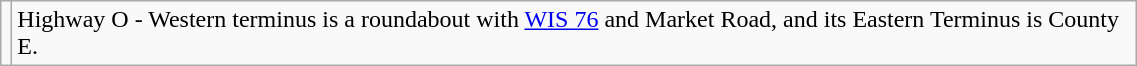<table class="wikitable" style="width:60%">
<tr>
<td></td>
<td>Highway O - Western terminus is a roundabout with <a href='#'>WIS 76</a> and Market Road, and its Eastern Terminus is County E.</td>
</tr>
</table>
